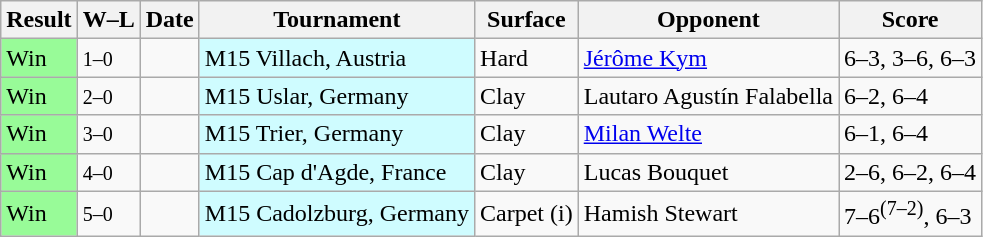<table class="sortable wikitable nowrap">
<tr>
<th>Result</th>
<th class="unsortable">W–L</th>
<th>Date</th>
<th>Tournament</th>
<th>Surface</th>
<th>Opponent</th>
<th class="unsortable">Score</th>
</tr>
<tr>
<td bgcolor=98fb98>Win</td>
<td><small>1–0</small></td>
<td></td>
<td style="background:#cffcff;">M15 Villach, Austria</td>
<td>Hard</td>
<td> <a href='#'>Jérôme Kym</a></td>
<td>6–3, 3–6, 6–3</td>
</tr>
<tr>
<td bgcolor=98fb98>Win</td>
<td><small>2–0</small></td>
<td></td>
<td style="background:#cffcff;">M15 Uslar, Germany</td>
<td>Clay</td>
<td> Lautaro Agustín Falabella</td>
<td>6–2, 6–4</td>
</tr>
<tr>
<td bgcolor=98fb98>Win</td>
<td><small>3–0</small></td>
<td></td>
<td style="background:#cffcff;">M15 Trier, Germany</td>
<td>Clay</td>
<td> <a href='#'>Milan Welte</a></td>
<td>6–1, 6–4</td>
</tr>
<tr>
<td bgcolor=98fb98>Win</td>
<td><small>4–0</small></td>
<td></td>
<td style="background:#cffcff;">M15 Cap d'Agde, France</td>
<td>Clay</td>
<td> Lucas Bouquet</td>
<td>2–6, 6–2, 6–4</td>
</tr>
<tr>
<td bgcolor=98fb98>Win</td>
<td><small>5–0</small></td>
<td></td>
<td style="background:#cffcff;">M15 Cadolzburg, Germany</td>
<td>Carpet (i)</td>
<td> Hamish Stewart</td>
<td>7–6<sup>(7–2)</sup>, 6–3</td>
</tr>
</table>
